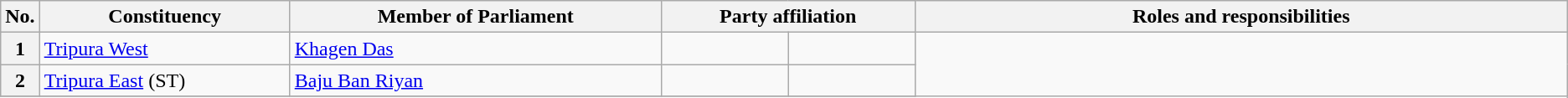<table class="wikitable">
<tr style="text-align:center;">
<th>No.</th>
<th style="width:12em">Constituency</th>
<th style="width:18em">Member of Parliament</th>
<th colspan="2" style="width:18em">Party affiliation</th>
<th style="width:32em">Roles and responsibilities</th>
</tr>
<tr>
<th>1</th>
<td><a href='#'>Tripura West</a></td>
<td><a href='#'>Khagen Das</a></td>
<td></td>
<td></td>
</tr>
<tr>
<th>2</th>
<td><a href='#'>Tripura East</a> (ST)</td>
<td><a href='#'>Baju Ban Riyan</a></td>
<td></td>
<td></td>
</tr>
<tr>
</tr>
</table>
